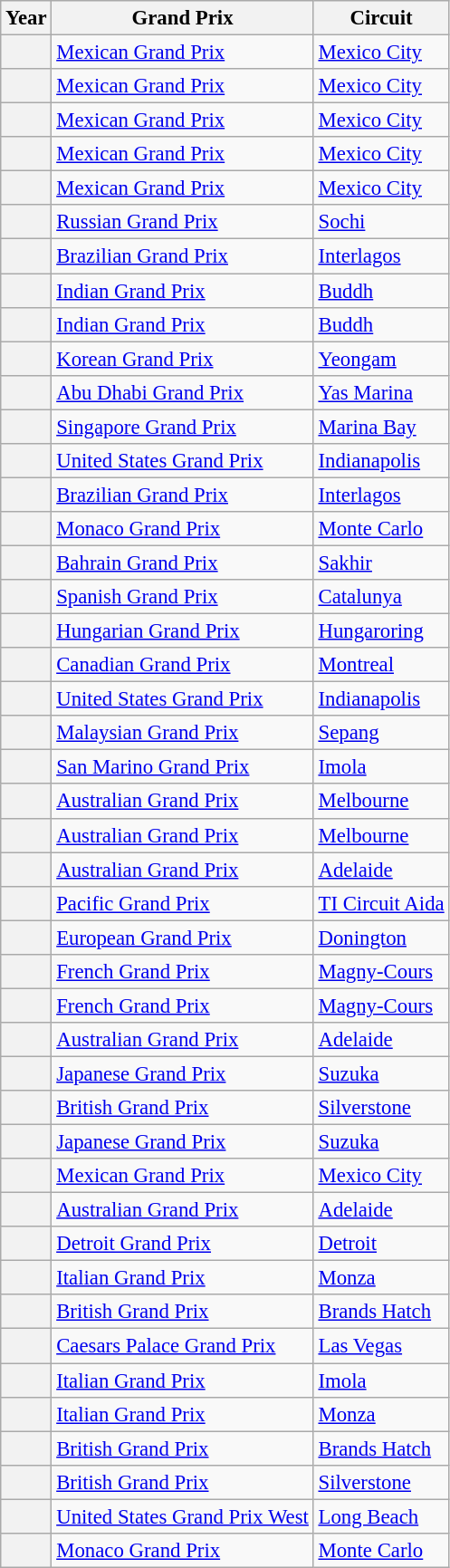<table class="wikitable" style="font-size:95%">
<tr>
<th>Year</th>
<th>Grand Prix</th>
<th>Circuit</th>
</tr>
<tr>
<th></th>
<td> <a href='#'>Mexican Grand Prix</a></td>
<td><a href='#'>Mexico City</a></td>
</tr>
<tr>
<th></th>
<td> <a href='#'>Mexican Grand Prix</a></td>
<td><a href='#'>Mexico City</a></td>
</tr>
<tr>
<th></th>
<td> <a href='#'>Mexican Grand Prix</a></td>
<td><a href='#'>Mexico City</a></td>
</tr>
<tr>
<th></th>
<td> <a href='#'>Mexican Grand Prix</a></td>
<td><a href='#'>Mexico City</a></td>
</tr>
<tr>
<th></th>
<td> <a href='#'>Mexican Grand Prix</a></td>
<td><a href='#'>Mexico City</a></td>
</tr>
<tr>
<th></th>
<td> <a href='#'>Russian Grand Prix</a></td>
<td><a href='#'>Sochi</a></td>
</tr>
<tr>
<th></th>
<td> <a href='#'>Brazilian Grand Prix</a></td>
<td><a href='#'>Interlagos</a></td>
</tr>
<tr>
<th></th>
<td> <a href='#'>Indian Grand Prix</a></td>
<td><a href='#'>Buddh</a></td>
</tr>
<tr>
<th></th>
<td> <a href='#'>Indian Grand Prix</a></td>
<td><a href='#'>Buddh</a></td>
</tr>
<tr>
<th></th>
<td> <a href='#'>Korean Grand Prix</a></td>
<td><a href='#'>Yeongam</a></td>
</tr>
<tr>
<th></th>
<td> <a href='#'>Abu Dhabi Grand Prix</a></td>
<td><a href='#'>Yas Marina</a></td>
</tr>
<tr>
<th></th>
<td> <a href='#'>Singapore Grand Prix</a></td>
<td><a href='#'>Marina Bay</a></td>
</tr>
<tr>
<th></th>
<td> <a href='#'>United States Grand Prix</a></td>
<td><a href='#'>Indianapolis</a></td>
</tr>
<tr>
<th></th>
<td> <a href='#'>Brazilian Grand Prix</a></td>
<td><a href='#'>Interlagos</a></td>
</tr>
<tr>
<th></th>
<td> <a href='#'>Monaco Grand Prix</a></td>
<td><a href='#'>Monte Carlo</a></td>
</tr>
<tr>
<th></th>
<td> <a href='#'>Bahrain Grand Prix</a></td>
<td><a href='#'>Sakhir</a></td>
</tr>
<tr>
<th></th>
<td> <a href='#'>Spanish Grand Prix</a></td>
<td><a href='#'>Catalunya</a></td>
</tr>
<tr>
<th></th>
<td> <a href='#'>Hungarian Grand Prix</a></td>
<td><a href='#'>Hungaroring</a></td>
</tr>
<tr>
<th></th>
<td> <a href='#'>Canadian Grand Prix</a></td>
<td><a href='#'>Montreal</a></td>
</tr>
<tr>
<th></th>
<td> <a href='#'>United States Grand Prix</a></td>
<td><a href='#'>Indianapolis</a></td>
</tr>
<tr>
<th></th>
<td> <a href='#'>Malaysian Grand Prix</a></td>
<td><a href='#'>Sepang</a></td>
</tr>
<tr>
<th></th>
<td> <a href='#'>San Marino Grand Prix</a></td>
<td><a href='#'>Imola</a></td>
</tr>
<tr>
<th></th>
<td> <a href='#'>Australian Grand Prix</a></td>
<td><a href='#'>Melbourne</a></td>
</tr>
<tr>
<th></th>
<td> <a href='#'>Australian Grand Prix</a></td>
<td><a href='#'>Melbourne</a></td>
</tr>
<tr>
<th></th>
<td> <a href='#'>Australian Grand Prix</a></td>
<td><a href='#'>Adelaide</a></td>
</tr>
<tr>
<th></th>
<td> <a href='#'>Pacific Grand Prix</a></td>
<td><a href='#'>TI Circuit Aida</a></td>
</tr>
<tr>
<th></th>
<td> <a href='#'>European Grand Prix</a></td>
<td><a href='#'>Donington</a></td>
</tr>
<tr>
<th></th>
<td> <a href='#'>French Grand Prix</a></td>
<td><a href='#'>Magny-Cours</a></td>
</tr>
<tr>
<th></th>
<td> <a href='#'>French Grand Prix</a></td>
<td><a href='#'>Magny-Cours</a></td>
</tr>
<tr>
<th></th>
<td> <a href='#'>Australian Grand Prix</a></td>
<td><a href='#'>Adelaide</a></td>
</tr>
<tr>
<th></th>
<td> <a href='#'>Japanese Grand Prix</a></td>
<td><a href='#'>Suzuka</a></td>
</tr>
<tr>
<th></th>
<td> <a href='#'>British Grand Prix</a></td>
<td><a href='#'>Silverstone</a></td>
</tr>
<tr>
<th></th>
<td> <a href='#'>Japanese Grand Prix</a></td>
<td><a href='#'>Suzuka</a></td>
</tr>
<tr>
<th></th>
<td> <a href='#'>Mexican Grand Prix</a></td>
<td><a href='#'>Mexico City</a></td>
</tr>
<tr>
<th></th>
<td> <a href='#'>Australian Grand Prix</a></td>
<td><a href='#'>Adelaide</a></td>
</tr>
<tr>
<th></th>
<td> <a href='#'>Detroit Grand Prix</a></td>
<td><a href='#'>Detroit</a></td>
</tr>
<tr>
<th></th>
<td> <a href='#'>Italian Grand Prix</a></td>
<td><a href='#'>Monza</a></td>
</tr>
<tr>
<th></th>
<td> <a href='#'>British Grand Prix</a></td>
<td><a href='#'>Brands Hatch</a></td>
</tr>
<tr>
<th></th>
<td> <a href='#'>Caesars Palace Grand Prix</a></td>
<td><a href='#'>Las Vegas</a></td>
</tr>
<tr>
<th></th>
<td> <a href='#'>Italian Grand Prix</a></td>
<td><a href='#'>Imola</a></td>
</tr>
<tr>
<th></th>
<td> <a href='#'>Italian Grand Prix</a></td>
<td><a href='#'>Monza</a></td>
</tr>
<tr>
<th></th>
<td> <a href='#'>British Grand Prix</a></td>
<td><a href='#'>Brands Hatch</a></td>
</tr>
<tr>
<th></th>
<td> <a href='#'>British Grand Prix</a></td>
<td><a href='#'>Silverstone</a></td>
</tr>
<tr>
<th></th>
<td> <a href='#'>United States Grand Prix West</a></td>
<td><a href='#'>Long Beach</a></td>
</tr>
<tr>
<th></th>
<td> <a href='#'>Monaco Grand Prix</a></td>
<td><a href='#'>Monte Carlo</a></td>
</tr>
</table>
